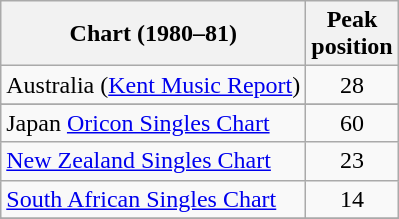<table class="wikitable sortable">
<tr>
<th>Chart (1980–81)</th>
<th>Peak<br>position</th>
</tr>
<tr>
<td>Australia (<a href='#'>Kent Music Report</a>)</td>
<td style="text-align:center;">28</td>
</tr>
<tr>
</tr>
<tr>
<td>Japan <a href='#'>Oricon Singles Chart</a></td>
<td style="text-align:center;">60</td>
</tr>
<tr>
<td><a href='#'>New Zealand Singles Chart</a></td>
<td style="text-align:center;">23</td>
</tr>
<tr>
<td><a href='#'>South African Singles Chart</a></td>
<td style="text-align:center;">14</td>
</tr>
<tr>
</tr>
<tr>
</tr>
</table>
